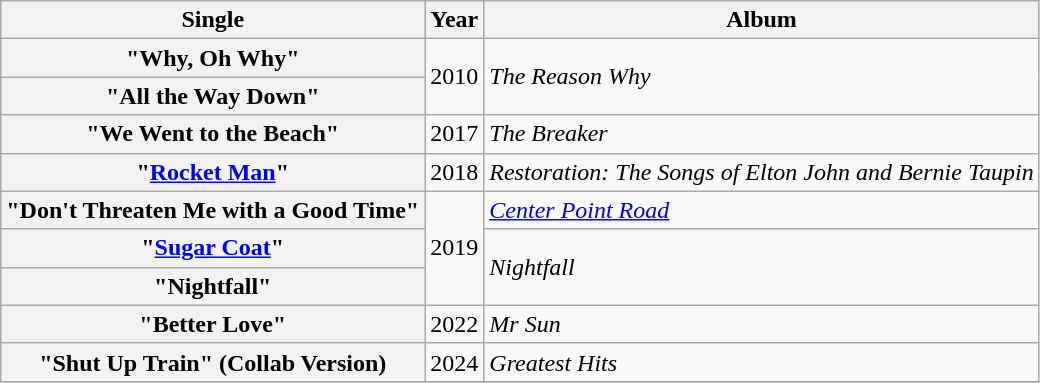<table class="wikitable plainrowheaders" style="text-align:center">
<tr>
<th scope="col">Single</th>
<th scope="col">Year</th>
<th scope="col">Album</th>
</tr>
<tr>
<th scope="row">"Why, Oh Why"</th>
<td rowspan="2">2010</td>
<td align="left" rowspan="2"><em>The Reason Why</em></td>
</tr>
<tr>
<th scope="row">"All the Way Down"</th>
</tr>
<tr>
<th scope="row">"We Went to the Beach"</th>
<td>2017</td>
<td align="left"><em>The Breaker</em></td>
</tr>
<tr>
<th scope="row">"<a href='#'>Rocket Man</a>"</th>
<td>2018</td>
<td align="left"><em>Restoration: The Songs of Elton John and Bernie Taupin</em></td>
</tr>
<tr>
<th scope="row">"Don't Threaten Me with a Good Time"</th>
<td rowspan="3">2019</td>
<td align="left"><em><a href='#'>Center Point Road</a></em></td>
</tr>
<tr>
<th scope="row">"<a href='#'>Sugar Coat</a>"</th>
<td align="left" rowspan="2"><em>Nightfall</em></td>
</tr>
<tr>
<th scope="row">"Nightfall"</th>
</tr>
<tr>
<th scope="row">"Better Love"</th>
<td>2022</td>
<td align="left"><em>Mr Sun</em></td>
</tr>
<tr>
<th scope="row">"Shut Up Train" (Collab Version)<br></th>
<td>2024</td>
<td align="left"><em>Greatest Hits</em></td>
</tr>
<tr>
</tr>
</table>
